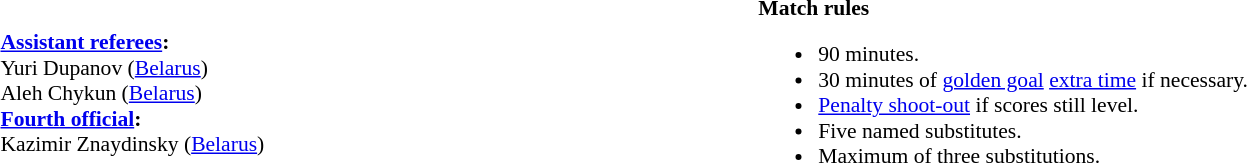<table style="width:100%; font-size:90%">
<tr>
<td><br><strong><a href='#'>Assistant referees</a>:</strong>
<br>Yuri Dupanov (<a href='#'>Belarus</a>)
<br>Aleh Chykun (<a href='#'>Belarus</a>)
<br><strong><a href='#'>Fourth official</a>:</strong>
<br>Kazimir Znaydinsky (<a href='#'>Belarus</a>)</td>
<td style="width:60%; vertical-align:top;"><br><strong>Match rules</strong><ul><li>90 minutes.</li><li>30 minutes of <a href='#'>golden goal</a> <a href='#'>extra time</a> if necessary.</li><li><a href='#'>Penalty shoot-out</a> if scores still level.</li><li>Five named substitutes.</li><li>Maximum of three substitutions.</li></ul></td>
</tr>
</table>
